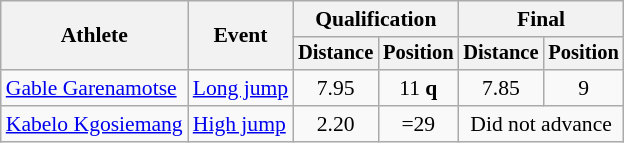<table class=wikitable style="font-size:90%">
<tr>
<th rowspan="2">Athlete</th>
<th rowspan="2">Event</th>
<th colspan="2">Qualification</th>
<th colspan="2">Final</th>
</tr>
<tr style="font-size:95%">
<th>Distance</th>
<th>Position</th>
<th>Distance</th>
<th>Position</th>
</tr>
<tr align=center>
<td align=left><a href='#'>Gable Garenamotse</a></td>
<td align=left><a href='#'>Long jump</a></td>
<td>7.95</td>
<td>11 <strong>q</strong></td>
<td>7.85</td>
<td>9</td>
</tr>
<tr align=center>
<td align=left><a href='#'>Kabelo Kgosiemang</a></td>
<td align=left><a href='#'>High jump</a></td>
<td>2.20</td>
<td>=29</td>
<td colspan=2>Did not advance</td>
</tr>
</table>
